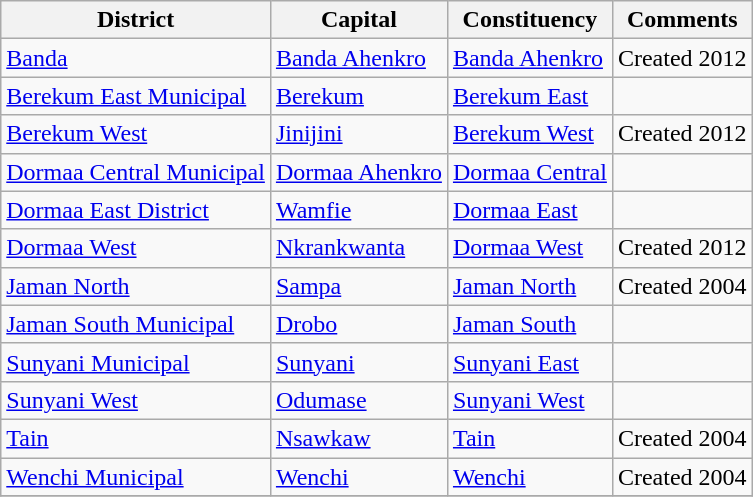<table class="wikitable sortable">
<tr>
<th>District</th>
<th>Capital</th>
<th>Constituency</th>
<th>Comments</th>
</tr>
<tr>
<td><a href='#'>Banda</a></td>
<td><a href='#'>Banda Ahenkro</a></td>
<td><a href='#'>Banda Ahenkro</a></td>
<td>Created 2012</td>
</tr>
<tr>
<td><a href='#'>Berekum East Municipal</a></td>
<td><a href='#'>Berekum</a></td>
<td><a href='#'>Berekum East</a></td>
<td></td>
</tr>
<tr>
<td><a href='#'>Berekum West</a></td>
<td><a href='#'>Jinijini</a></td>
<td><a href='#'>Berekum West</a></td>
<td>Created 2012</td>
</tr>
<tr>
<td><a href='#'>Dormaa Central Municipal</a></td>
<td><a href='#'>Dormaa Ahenkro</a></td>
<td><a href='#'>Dormaa Central</a></td>
<td></td>
</tr>
<tr>
<td><a href='#'>Dormaa East District</a></td>
<td><a href='#'>Wamfie</a></td>
<td><a href='#'>Dormaa East</a></td>
<td></td>
</tr>
<tr>
<td><a href='#'>Dormaa West</a></td>
<td><a href='#'>Nkrankwanta</a></td>
<td><a href='#'>Dormaa West</a></td>
<td>Created 2012</td>
</tr>
<tr>
<td><a href='#'>Jaman North</a></td>
<td><a href='#'>Sampa</a></td>
<td><a href='#'>Jaman North</a></td>
<td>Created 2004</td>
</tr>
<tr>
<td><a href='#'>Jaman South Municipal</a></td>
<td><a href='#'>Drobo</a></td>
<td><a href='#'>Jaman South</a></td>
<td></td>
</tr>
<tr>
<td><a href='#'>Sunyani Municipal</a></td>
<td><a href='#'>Sunyani</a></td>
<td><a href='#'>Sunyani East</a></td>
<td></td>
</tr>
<tr>
<td><a href='#'>Sunyani West</a></td>
<td><a href='#'>Odumase</a></td>
<td><a href='#'>Sunyani West</a></td>
<td></td>
</tr>
<tr>
<td><a href='#'>Tain</a></td>
<td><a href='#'>Nsawkaw</a></td>
<td><a href='#'>Tain</a></td>
<td>Created 2004</td>
</tr>
<tr>
<td><a href='#'>Wenchi Municipal</a></td>
<td><a href='#'>Wenchi</a></td>
<td><a href='#'>Wenchi</a></td>
<td>Created 2004</td>
</tr>
<tr>
</tr>
</table>
